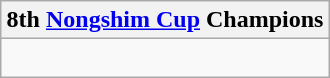<table class="wikitable" style="margin:1em auto;">
<tr>
<th>8th <a href='#'>Nongshim Cup</a> Champions</th>
</tr>
<tr>
<td><br></td>
</tr>
</table>
